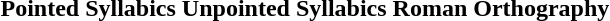<table>
<tr>
<th>Pointed Syllabics</th>
<th>Unpointed Syllabics</th>
<th>Roman Orthography</th>
</tr>
<tr>
<td></td>
<td></td>
<td></td>
</tr>
</table>
